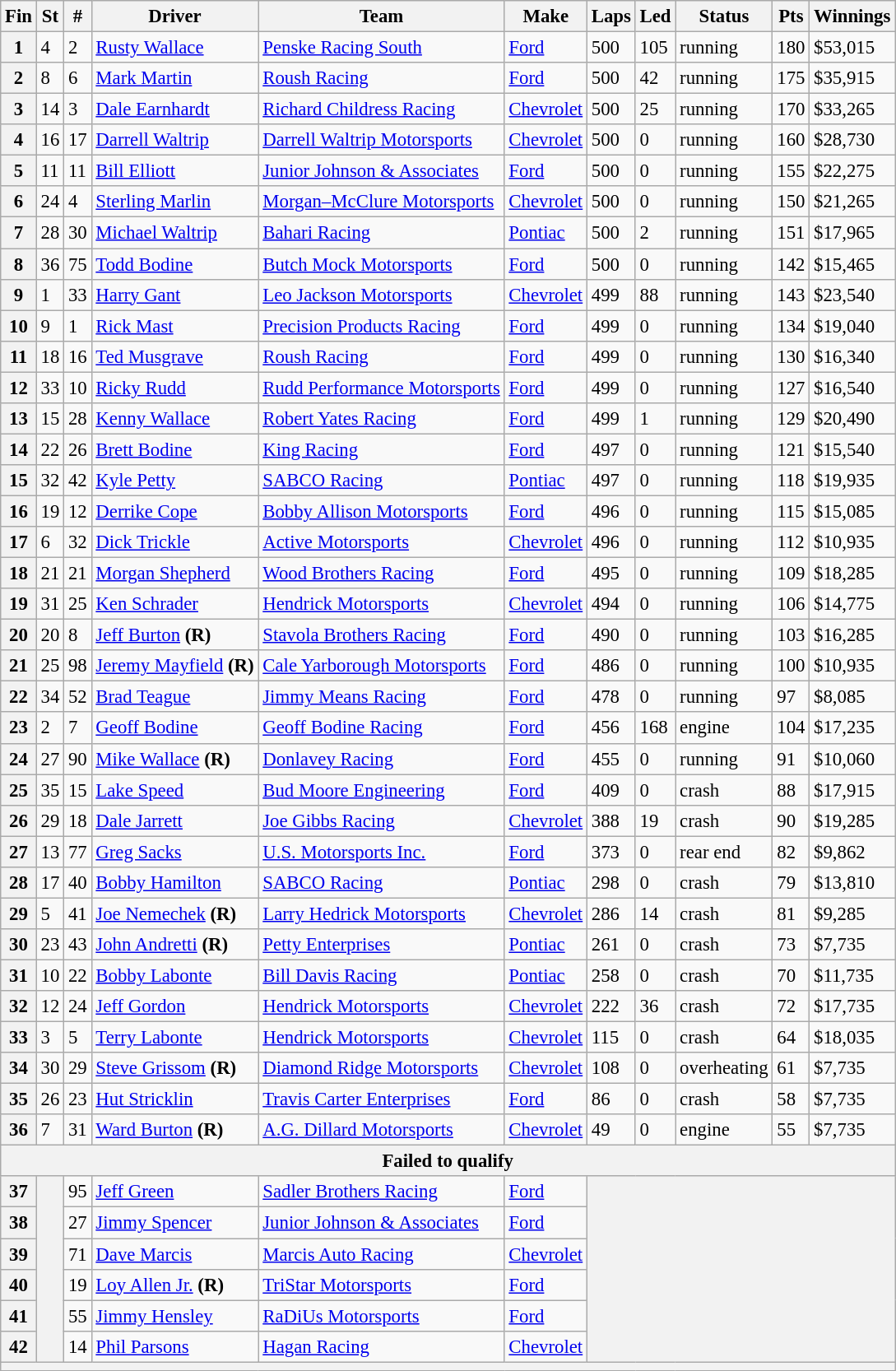<table class="wikitable" style="font-size:95%">
<tr>
<th>Fin</th>
<th>St</th>
<th>#</th>
<th>Driver</th>
<th>Team</th>
<th>Make</th>
<th>Laps</th>
<th>Led</th>
<th>Status</th>
<th>Pts</th>
<th>Winnings</th>
</tr>
<tr>
<th>1</th>
<td>4</td>
<td>2</td>
<td><a href='#'>Rusty Wallace</a></td>
<td><a href='#'>Penske Racing South</a></td>
<td><a href='#'>Ford</a></td>
<td>500</td>
<td>105</td>
<td>running</td>
<td>180</td>
<td>$53,015</td>
</tr>
<tr>
<th>2</th>
<td>8</td>
<td>6</td>
<td><a href='#'>Mark Martin</a></td>
<td><a href='#'>Roush Racing</a></td>
<td><a href='#'>Ford</a></td>
<td>500</td>
<td>42</td>
<td>running</td>
<td>175</td>
<td>$35,915</td>
</tr>
<tr>
<th>3</th>
<td>14</td>
<td>3</td>
<td><a href='#'>Dale Earnhardt</a></td>
<td><a href='#'>Richard Childress Racing</a></td>
<td><a href='#'>Chevrolet</a></td>
<td>500</td>
<td>25</td>
<td>running</td>
<td>170</td>
<td>$33,265</td>
</tr>
<tr>
<th>4</th>
<td>16</td>
<td>17</td>
<td><a href='#'>Darrell Waltrip</a></td>
<td><a href='#'>Darrell Waltrip Motorsports</a></td>
<td><a href='#'>Chevrolet</a></td>
<td>500</td>
<td>0</td>
<td>running</td>
<td>160</td>
<td>$28,730</td>
</tr>
<tr>
<th>5</th>
<td>11</td>
<td>11</td>
<td><a href='#'>Bill Elliott</a></td>
<td><a href='#'>Junior Johnson & Associates</a></td>
<td><a href='#'>Ford</a></td>
<td>500</td>
<td>0</td>
<td>running</td>
<td>155</td>
<td>$22,275</td>
</tr>
<tr>
<th>6</th>
<td>24</td>
<td>4</td>
<td><a href='#'>Sterling Marlin</a></td>
<td><a href='#'>Morgan–McClure Motorsports</a></td>
<td><a href='#'>Chevrolet</a></td>
<td>500</td>
<td>0</td>
<td>running</td>
<td>150</td>
<td>$21,265</td>
</tr>
<tr>
<th>7</th>
<td>28</td>
<td>30</td>
<td><a href='#'>Michael Waltrip</a></td>
<td><a href='#'>Bahari Racing</a></td>
<td><a href='#'>Pontiac</a></td>
<td>500</td>
<td>2</td>
<td>running</td>
<td>151</td>
<td>$17,965</td>
</tr>
<tr>
<th>8</th>
<td>36</td>
<td>75</td>
<td><a href='#'>Todd Bodine</a></td>
<td><a href='#'>Butch Mock Motorsports</a></td>
<td><a href='#'>Ford</a></td>
<td>500</td>
<td>0</td>
<td>running</td>
<td>142</td>
<td>$15,465</td>
</tr>
<tr>
<th>9</th>
<td>1</td>
<td>33</td>
<td><a href='#'>Harry Gant</a></td>
<td><a href='#'>Leo Jackson Motorsports</a></td>
<td><a href='#'>Chevrolet</a></td>
<td>499</td>
<td>88</td>
<td>running</td>
<td>143</td>
<td>$23,540</td>
</tr>
<tr>
<th>10</th>
<td>9</td>
<td>1</td>
<td><a href='#'>Rick Mast</a></td>
<td><a href='#'>Precision Products Racing</a></td>
<td><a href='#'>Ford</a></td>
<td>499</td>
<td>0</td>
<td>running</td>
<td>134</td>
<td>$19,040</td>
</tr>
<tr>
<th>11</th>
<td>18</td>
<td>16</td>
<td><a href='#'>Ted Musgrave</a></td>
<td><a href='#'>Roush Racing</a></td>
<td><a href='#'>Ford</a></td>
<td>499</td>
<td>0</td>
<td>running</td>
<td>130</td>
<td>$16,340</td>
</tr>
<tr>
<th>12</th>
<td>33</td>
<td>10</td>
<td><a href='#'>Ricky Rudd</a></td>
<td><a href='#'>Rudd Performance Motorsports</a></td>
<td><a href='#'>Ford</a></td>
<td>499</td>
<td>0</td>
<td>running</td>
<td>127</td>
<td>$16,540</td>
</tr>
<tr>
<th>13</th>
<td>15</td>
<td>28</td>
<td><a href='#'>Kenny Wallace</a></td>
<td><a href='#'>Robert Yates Racing</a></td>
<td><a href='#'>Ford</a></td>
<td>499</td>
<td>1</td>
<td>running</td>
<td>129</td>
<td>$20,490</td>
</tr>
<tr>
<th>14</th>
<td>22</td>
<td>26</td>
<td><a href='#'>Brett Bodine</a></td>
<td><a href='#'>King Racing</a></td>
<td><a href='#'>Ford</a></td>
<td>497</td>
<td>0</td>
<td>running</td>
<td>121</td>
<td>$15,540</td>
</tr>
<tr>
<th>15</th>
<td>32</td>
<td>42</td>
<td><a href='#'>Kyle Petty</a></td>
<td><a href='#'>SABCO Racing</a></td>
<td><a href='#'>Pontiac</a></td>
<td>497</td>
<td>0</td>
<td>running</td>
<td>118</td>
<td>$19,935</td>
</tr>
<tr>
<th>16</th>
<td>19</td>
<td>12</td>
<td><a href='#'>Derrike Cope</a></td>
<td><a href='#'>Bobby Allison Motorsports</a></td>
<td><a href='#'>Ford</a></td>
<td>496</td>
<td>0</td>
<td>running</td>
<td>115</td>
<td>$15,085</td>
</tr>
<tr>
<th>17</th>
<td>6</td>
<td>32</td>
<td><a href='#'>Dick Trickle</a></td>
<td><a href='#'>Active Motorsports</a></td>
<td><a href='#'>Chevrolet</a></td>
<td>496</td>
<td>0</td>
<td>running</td>
<td>112</td>
<td>$10,935</td>
</tr>
<tr>
<th>18</th>
<td>21</td>
<td>21</td>
<td><a href='#'>Morgan Shepherd</a></td>
<td><a href='#'>Wood Brothers Racing</a></td>
<td><a href='#'>Ford</a></td>
<td>495</td>
<td>0</td>
<td>running</td>
<td>109</td>
<td>$18,285</td>
</tr>
<tr>
<th>19</th>
<td>31</td>
<td>25</td>
<td><a href='#'>Ken Schrader</a></td>
<td><a href='#'>Hendrick Motorsports</a></td>
<td><a href='#'>Chevrolet</a></td>
<td>494</td>
<td>0</td>
<td>running</td>
<td>106</td>
<td>$14,775</td>
</tr>
<tr>
<th>20</th>
<td>20</td>
<td>8</td>
<td><a href='#'>Jeff Burton</a> <strong>(R)</strong></td>
<td><a href='#'>Stavola Brothers Racing</a></td>
<td><a href='#'>Ford</a></td>
<td>490</td>
<td>0</td>
<td>running</td>
<td>103</td>
<td>$16,285</td>
</tr>
<tr>
<th>21</th>
<td>25</td>
<td>98</td>
<td><a href='#'>Jeremy Mayfield</a> <strong>(R)</strong></td>
<td><a href='#'>Cale Yarborough Motorsports</a></td>
<td><a href='#'>Ford</a></td>
<td>486</td>
<td>0</td>
<td>running</td>
<td>100</td>
<td>$10,935</td>
</tr>
<tr>
<th>22</th>
<td>34</td>
<td>52</td>
<td><a href='#'>Brad Teague</a></td>
<td><a href='#'>Jimmy Means Racing</a></td>
<td><a href='#'>Ford</a></td>
<td>478</td>
<td>0</td>
<td>running</td>
<td>97</td>
<td>$8,085</td>
</tr>
<tr>
<th>23</th>
<td>2</td>
<td>7</td>
<td><a href='#'>Geoff Bodine</a></td>
<td><a href='#'>Geoff Bodine Racing</a></td>
<td><a href='#'>Ford</a></td>
<td>456</td>
<td>168</td>
<td>engine</td>
<td>104</td>
<td>$17,235</td>
</tr>
<tr>
<th>24</th>
<td>27</td>
<td>90</td>
<td><a href='#'>Mike Wallace</a> <strong>(R)</strong></td>
<td><a href='#'>Donlavey Racing</a></td>
<td><a href='#'>Ford</a></td>
<td>455</td>
<td>0</td>
<td>running</td>
<td>91</td>
<td>$10,060</td>
</tr>
<tr>
<th>25</th>
<td>35</td>
<td>15</td>
<td><a href='#'>Lake Speed</a></td>
<td><a href='#'>Bud Moore Engineering</a></td>
<td><a href='#'>Ford</a></td>
<td>409</td>
<td>0</td>
<td>crash</td>
<td>88</td>
<td>$17,915</td>
</tr>
<tr>
<th>26</th>
<td>29</td>
<td>18</td>
<td><a href='#'>Dale Jarrett</a></td>
<td><a href='#'>Joe Gibbs Racing</a></td>
<td><a href='#'>Chevrolet</a></td>
<td>388</td>
<td>19</td>
<td>crash</td>
<td>90</td>
<td>$19,285</td>
</tr>
<tr>
<th>27</th>
<td>13</td>
<td>77</td>
<td><a href='#'>Greg Sacks</a></td>
<td><a href='#'>U.S. Motorsports Inc.</a></td>
<td><a href='#'>Ford</a></td>
<td>373</td>
<td>0</td>
<td>rear end</td>
<td>82</td>
<td>$9,862</td>
</tr>
<tr>
<th>28</th>
<td>17</td>
<td>40</td>
<td><a href='#'>Bobby Hamilton</a></td>
<td><a href='#'>SABCO Racing</a></td>
<td><a href='#'>Pontiac</a></td>
<td>298</td>
<td>0</td>
<td>crash</td>
<td>79</td>
<td>$13,810</td>
</tr>
<tr>
<th>29</th>
<td>5</td>
<td>41</td>
<td><a href='#'>Joe Nemechek</a> <strong>(R)</strong></td>
<td><a href='#'>Larry Hedrick Motorsports</a></td>
<td><a href='#'>Chevrolet</a></td>
<td>286</td>
<td>14</td>
<td>crash</td>
<td>81</td>
<td>$9,285</td>
</tr>
<tr>
<th>30</th>
<td>23</td>
<td>43</td>
<td><a href='#'>John Andretti</a> <strong>(R)</strong></td>
<td><a href='#'>Petty Enterprises</a></td>
<td><a href='#'>Pontiac</a></td>
<td>261</td>
<td>0</td>
<td>crash</td>
<td>73</td>
<td>$7,735</td>
</tr>
<tr>
<th>31</th>
<td>10</td>
<td>22</td>
<td><a href='#'>Bobby Labonte</a></td>
<td><a href='#'>Bill Davis Racing</a></td>
<td><a href='#'>Pontiac</a></td>
<td>258</td>
<td>0</td>
<td>crash</td>
<td>70</td>
<td>$11,735</td>
</tr>
<tr>
<th>32</th>
<td>12</td>
<td>24</td>
<td><a href='#'>Jeff Gordon</a></td>
<td><a href='#'>Hendrick Motorsports</a></td>
<td><a href='#'>Chevrolet</a></td>
<td>222</td>
<td>36</td>
<td>crash</td>
<td>72</td>
<td>$17,735</td>
</tr>
<tr>
<th>33</th>
<td>3</td>
<td>5</td>
<td><a href='#'>Terry Labonte</a></td>
<td><a href='#'>Hendrick Motorsports</a></td>
<td><a href='#'>Chevrolet</a></td>
<td>115</td>
<td>0</td>
<td>crash</td>
<td>64</td>
<td>$18,035</td>
</tr>
<tr>
<th>34</th>
<td>30</td>
<td>29</td>
<td><a href='#'>Steve Grissom</a> <strong>(R)</strong></td>
<td><a href='#'>Diamond Ridge Motorsports</a></td>
<td><a href='#'>Chevrolet</a></td>
<td>108</td>
<td>0</td>
<td>overheating</td>
<td>61</td>
<td>$7,735</td>
</tr>
<tr>
<th>35</th>
<td>26</td>
<td>23</td>
<td><a href='#'>Hut Stricklin</a></td>
<td><a href='#'>Travis Carter Enterprises</a></td>
<td><a href='#'>Ford</a></td>
<td>86</td>
<td>0</td>
<td>crash</td>
<td>58</td>
<td>$7,735</td>
</tr>
<tr>
<th>36</th>
<td>7</td>
<td>31</td>
<td><a href='#'>Ward Burton</a> <strong>(R)</strong></td>
<td><a href='#'>A.G. Dillard Motorsports</a></td>
<td><a href='#'>Chevrolet</a></td>
<td>49</td>
<td>0</td>
<td>engine</td>
<td>55</td>
<td>$7,735</td>
</tr>
<tr>
<th colspan="11">Failed to qualify</th>
</tr>
<tr>
<th>37</th>
<th rowspan="6"></th>
<td>95</td>
<td><a href='#'>Jeff Green</a></td>
<td><a href='#'>Sadler Brothers Racing</a></td>
<td><a href='#'>Ford</a></td>
<th colspan="5" rowspan="6"></th>
</tr>
<tr>
<th>38</th>
<td>27</td>
<td><a href='#'>Jimmy Spencer</a></td>
<td><a href='#'>Junior Johnson & Associates</a></td>
<td><a href='#'>Ford</a></td>
</tr>
<tr>
<th>39</th>
<td>71</td>
<td><a href='#'>Dave Marcis</a></td>
<td><a href='#'>Marcis Auto Racing</a></td>
<td><a href='#'>Chevrolet</a></td>
</tr>
<tr>
<th>40</th>
<td>19</td>
<td><a href='#'>Loy Allen Jr.</a> <strong>(R)</strong></td>
<td><a href='#'>TriStar Motorsports</a></td>
<td><a href='#'>Ford</a></td>
</tr>
<tr>
<th>41</th>
<td>55</td>
<td><a href='#'>Jimmy Hensley</a></td>
<td><a href='#'>RaDiUs Motorsports</a></td>
<td><a href='#'>Ford</a></td>
</tr>
<tr>
<th>42</th>
<td>14</td>
<td><a href='#'>Phil Parsons</a></td>
<td><a href='#'>Hagan Racing</a></td>
<td><a href='#'>Chevrolet</a></td>
</tr>
<tr>
<th colspan="11"></th>
</tr>
</table>
